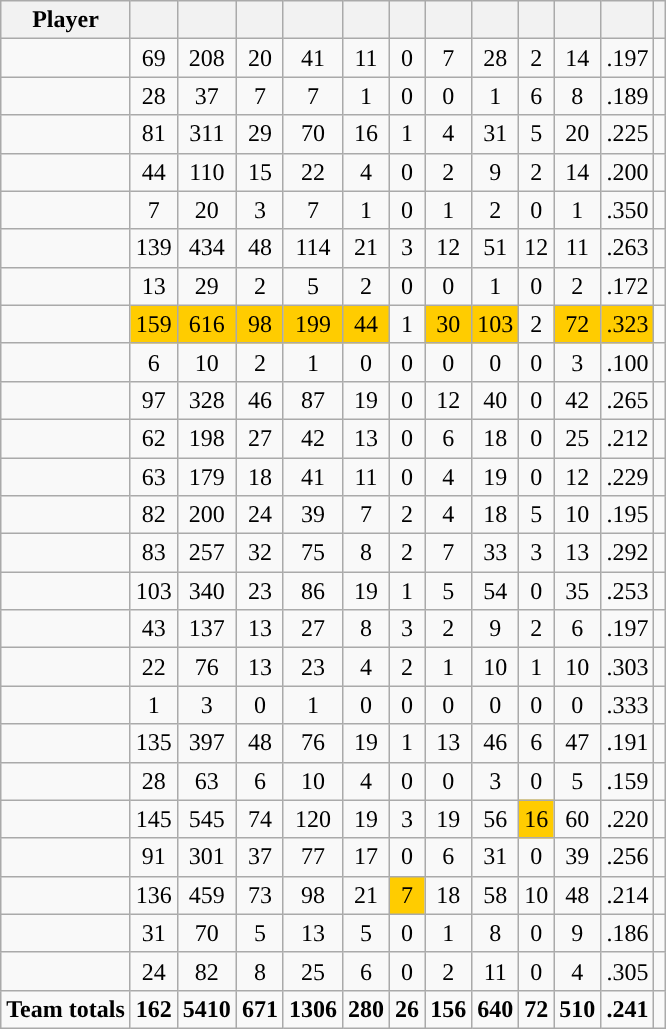<table class="wikitable sortable">
<tr>
<th>Player</th>
<th></th>
<th></th>
<th></th>
<th></th>
<th></th>
<th></th>
<th></th>
<th></th>
<th></th>
<th></th>
<th></th>
<th></th>
</tr>
<tr align=center>
<td></td>
<td>69</td>
<td>208</td>
<td>20</td>
<td>41</td>
<td>11</td>
<td>0</td>
<td>7</td>
<td>28</td>
<td>2</td>
<td>14</td>
<td>.197</td>
<td></td>
</tr>
<tr align=center>
<td></td>
<td>28</td>
<td>37</td>
<td>7</td>
<td>7</td>
<td>1</td>
<td>0</td>
<td>0</td>
<td>1</td>
<td>6</td>
<td>8</td>
<td>.189</td>
<td></td>
</tr>
<tr align=center>
<td></td>
<td>81</td>
<td>311</td>
<td>29</td>
<td>70</td>
<td>16</td>
<td>1</td>
<td>4</td>
<td>31</td>
<td>5</td>
<td>20</td>
<td>.225</td>
<td></td>
</tr>
<tr align=center>
<td></td>
<td>44</td>
<td>110</td>
<td>15</td>
<td>22</td>
<td>4</td>
<td>0</td>
<td>2</td>
<td>9</td>
<td>2</td>
<td>14</td>
<td>.200</td>
<td></td>
</tr>
<tr align=center>
<td></td>
<td>7</td>
<td>20</td>
<td>3</td>
<td>7</td>
<td>1</td>
<td>0</td>
<td>1</td>
<td>2</td>
<td>0</td>
<td>1</td>
<td>.350</td>
<td></td>
</tr>
<tr align=center>
<td></td>
<td>139</td>
<td>434</td>
<td>48</td>
<td>114</td>
<td>21</td>
<td>3</td>
<td>12</td>
<td>51</td>
<td>12</td>
<td>11</td>
<td>.263</td>
<td></td>
</tr>
<tr align=center>
<td></td>
<td>13</td>
<td>29</td>
<td>2</td>
<td>5</td>
<td>2</td>
<td>0</td>
<td>0</td>
<td>1</td>
<td>0</td>
<td>2</td>
<td>.172</td>
<td></td>
</tr>
<tr align=center>
<td></td>
<td bgcolor=#ffcc00>159</td>
<td bgcolor=#ffcc00>616</td>
<td bgcolor=#ffcc00>98</td>
<td bgcolor=#ffcc00>199</td>
<td bgcolor=#ffcc00>44</td>
<td>1</td>
<td bgcolor=#ffcc00>30</td>
<td bgcolor=#ffcc00>103</td>
<td>2</td>
<td bgcolor=#ffcc00>72</td>
<td bgcolor=#ffcc00>.323</td>
<td></td>
</tr>
<tr align=center>
<td></td>
<td>6</td>
<td>10</td>
<td>2</td>
<td>1</td>
<td>0</td>
<td>0</td>
<td>0</td>
<td>0</td>
<td>0</td>
<td>3</td>
<td>.100</td>
<td></td>
</tr>
<tr align=center>
<td></td>
<td>97</td>
<td>328</td>
<td>46</td>
<td>87</td>
<td>19</td>
<td>0</td>
<td>12</td>
<td>40</td>
<td>0</td>
<td>42</td>
<td>.265</td>
<td></td>
</tr>
<tr align=center>
<td></td>
<td>62</td>
<td>198</td>
<td>27</td>
<td>42</td>
<td>13</td>
<td>0</td>
<td>6</td>
<td>18</td>
<td>0</td>
<td>25</td>
<td>.212</td>
<td></td>
</tr>
<tr align=center>
<td></td>
<td>63</td>
<td>179</td>
<td>18</td>
<td>41</td>
<td>11</td>
<td>0</td>
<td>4</td>
<td>19</td>
<td>0</td>
<td>12</td>
<td>.229</td>
<td></td>
</tr>
<tr align=center>
<td></td>
<td>82</td>
<td>200</td>
<td>24</td>
<td>39</td>
<td>7</td>
<td>2</td>
<td>4</td>
<td>18</td>
<td>5</td>
<td>10</td>
<td>.195</td>
<td></td>
</tr>
<tr align=center>
<td></td>
<td>83</td>
<td>257</td>
<td>32</td>
<td>75</td>
<td>8</td>
<td>2</td>
<td>7</td>
<td>33</td>
<td>3</td>
<td>13</td>
<td>.292</td>
<td></td>
</tr>
<tr align=center>
<td></td>
<td>103</td>
<td>340</td>
<td>23</td>
<td>86</td>
<td>19</td>
<td>1</td>
<td>5</td>
<td>54</td>
<td>0</td>
<td>35</td>
<td>.253</td>
<td></td>
</tr>
<tr align=center>
<td></td>
<td>43</td>
<td>137</td>
<td>13</td>
<td>27</td>
<td>8</td>
<td>3</td>
<td>2</td>
<td>9</td>
<td>2</td>
<td>6</td>
<td>.197</td>
<td></td>
</tr>
<tr align=center>
<td></td>
<td>22</td>
<td>76</td>
<td>13</td>
<td>23</td>
<td>4</td>
<td>2</td>
<td>1</td>
<td>10</td>
<td>1</td>
<td>10</td>
<td>.303</td>
<td></td>
</tr>
<tr align=center>
<td></td>
<td>1</td>
<td>3</td>
<td>0</td>
<td>1</td>
<td>0</td>
<td>0</td>
<td>0</td>
<td>0</td>
<td>0</td>
<td>0</td>
<td>.333</td>
<td></td>
</tr>
<tr align=center>
<td></td>
<td>135</td>
<td>397</td>
<td>48</td>
<td>76</td>
<td>19</td>
<td>1</td>
<td>13</td>
<td>46</td>
<td>6</td>
<td>47</td>
<td>.191</td>
<td></td>
</tr>
<tr align=center>
<td></td>
<td>28</td>
<td>63</td>
<td>6</td>
<td>10</td>
<td>4</td>
<td>0</td>
<td>0</td>
<td>3</td>
<td>0</td>
<td>5</td>
<td>.159</td>
<td></td>
</tr>
<tr align=center>
<td></td>
<td>145</td>
<td>545</td>
<td>74</td>
<td>120</td>
<td>19</td>
<td>3</td>
<td>19</td>
<td>56</td>
<td bgcolor=#ffcc00>16</td>
<td>60</td>
<td>.220</td>
<td></td>
</tr>
<tr align=center>
<td></td>
<td>91</td>
<td>301</td>
<td>37</td>
<td>77</td>
<td>17</td>
<td>0</td>
<td>6</td>
<td>31</td>
<td>0</td>
<td>39</td>
<td>.256</td>
<td></td>
</tr>
<tr align=center>
<td></td>
<td>136</td>
<td>459</td>
<td>73</td>
<td>98</td>
<td>21</td>
<td bgcolor=#ffcc00>7</td>
<td>18</td>
<td>58</td>
<td>10</td>
<td>48</td>
<td>.214</td>
<td></td>
</tr>
<tr align=center>
<td></td>
<td>31</td>
<td>70</td>
<td>5</td>
<td>13</td>
<td>5</td>
<td>0</td>
<td>1</td>
<td>8</td>
<td>0</td>
<td>9</td>
<td>.186</td>
<td></td>
</tr>
<tr align=center>
<td></td>
<td>24</td>
<td>82</td>
<td>8</td>
<td>25</td>
<td>6</td>
<td>0</td>
<td>2</td>
<td>11</td>
<td>0</td>
<td>4</td>
<td>.305</td>
<td></td>
</tr>
<tr align=center>
<td><strong>Team totals</strong></td>
<td><strong>162</strong></td>
<td><strong>5410</strong></td>
<td><strong>671</strong></td>
<td><strong>1306</strong></td>
<td><strong>280</strong></td>
<td><strong>26</strong></td>
<td><strong>156</strong></td>
<td><strong>640</strong></td>
<td><strong>72</strong></td>
<td><strong>510</strong></td>
<td><strong>.241</strong></td>
<td></td>
</tr>
</table>
